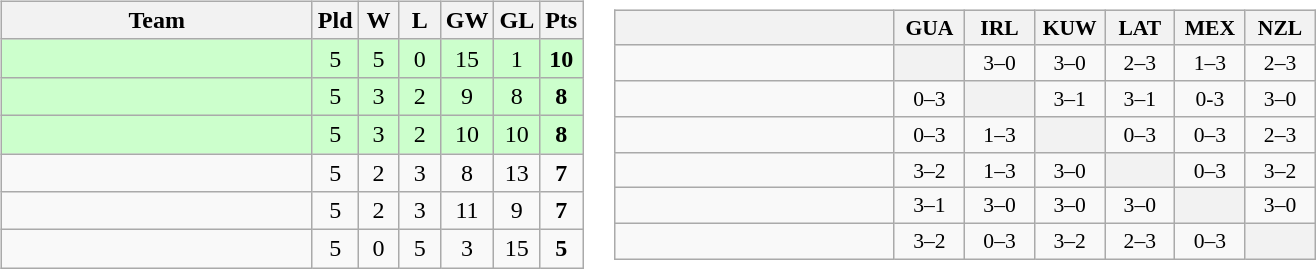<table>
<tr>
<td><br><table class="wikitable" style="text-align:center">
<tr>
<th width=200>Team</th>
<th width=20>Pld</th>
<th width=20>W</th>
<th width=20>L</th>
<th width=20>GW</th>
<th width=20>GL</th>
<th width=20>Pts</th>
</tr>
<tr bgcolor=ccffcc>
<td style="text-align:left;"></td>
<td>5</td>
<td>5</td>
<td>0</td>
<td>15</td>
<td>1</td>
<td><strong>10</strong></td>
</tr>
<tr bgcolor=ccffcc>
<td style="text-align:left;"></td>
<td>5</td>
<td>3</td>
<td>2</td>
<td>9</td>
<td>8</td>
<td><strong>8</strong></td>
</tr>
<tr bgcolor=ccffcc>
<td style="text-align:left;"></td>
<td>5</td>
<td>3</td>
<td>2</td>
<td>10</td>
<td>10</td>
<td><strong>8</strong></td>
</tr>
<tr>
<td style="text-align:left;"></td>
<td>5</td>
<td>2</td>
<td>3</td>
<td>8</td>
<td>13</td>
<td><strong>7</strong></td>
</tr>
<tr>
<td style="text-align:left;"></td>
<td>5</td>
<td>2</td>
<td>3</td>
<td>11</td>
<td>9</td>
<td><strong>7</strong></td>
</tr>
<tr>
<td style="text-align:left;"></td>
<td>5</td>
<td>0</td>
<td>5</td>
<td>3</td>
<td>15</td>
<td><strong>5</strong></td>
</tr>
</table>
</td>
<td><br><table class="wikitable" style="text-align:center; font-size:90%">
<tr>
<th width="180"> </th>
<th width="40">GUA</th>
<th width="40">IRL</th>
<th width="40">KUW</th>
<th width="40">LAT</th>
<th width="40">MEX</th>
<th width="40">NZL</th>
</tr>
<tr>
<td style="text-align:left;"></td>
<th></th>
<td>3–0</td>
<td>3–0</td>
<td>2–3</td>
<td>1–3</td>
<td>2–3</td>
</tr>
<tr>
<td style="text-align:left;"></td>
<td>0–3</td>
<th></th>
<td>3–1</td>
<td>3–1</td>
<td>0-3</td>
<td>3–0</td>
</tr>
<tr>
<td style="text-align:left;"></td>
<td>0–3</td>
<td>1–3</td>
<th></th>
<td>0–3</td>
<td>0–3</td>
<td>2–3</td>
</tr>
<tr>
<td style="text-align:left;"></td>
<td>3–2</td>
<td>1–3</td>
<td>3–0</td>
<th></th>
<td>0–3</td>
<td>3–2</td>
</tr>
<tr>
<td style="text-align:left;"></td>
<td>3–1</td>
<td>3–0</td>
<td>3–0</td>
<td>3–0</td>
<th></th>
<td>3–0</td>
</tr>
<tr>
<td style="text-align:left;"></td>
<td>3–2</td>
<td>0–3</td>
<td>3–2</td>
<td>2–3</td>
<td>0–3</td>
<th></th>
</tr>
</table>
</td>
</tr>
</table>
